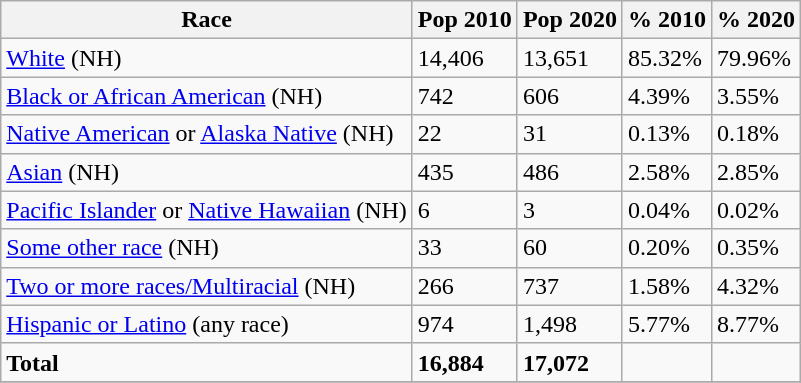<table class="wikitable">
<tr>
<th>Race</th>
<th>Pop 2010</th>
<th>Pop 2020</th>
<th>% 2010</th>
<th>% 2020</th>
</tr>
<tr>
<td><a href='#'>White</a> (NH)</td>
<td>14,406</td>
<td>13,651</td>
<td>85.32%</td>
<td>79.96%</td>
</tr>
<tr>
<td><a href='#'>Black or African American</a> (NH)</td>
<td>742</td>
<td>606</td>
<td>4.39%</td>
<td>3.55%</td>
</tr>
<tr>
<td><a href='#'>Native American</a> or <a href='#'>Alaska Native</a> (NH)</td>
<td>22</td>
<td>31</td>
<td>0.13%</td>
<td>0.18%</td>
</tr>
<tr>
<td><a href='#'>Asian</a> (NH)</td>
<td>435</td>
<td>486</td>
<td>2.58%</td>
<td>2.85%</td>
</tr>
<tr>
<td><a href='#'>Pacific Islander</a> or <a href='#'>Native Hawaiian</a> (NH)</td>
<td>6</td>
<td>3</td>
<td>0.04%</td>
<td>0.02%</td>
</tr>
<tr>
<td><a href='#'>Some other race</a> (NH)</td>
<td>33</td>
<td>60</td>
<td>0.20%</td>
<td>0.35%</td>
</tr>
<tr>
<td><a href='#'>Two or more races/Multiracial</a> (NH)</td>
<td>266</td>
<td>737</td>
<td>1.58%</td>
<td>4.32%</td>
</tr>
<tr>
<td><a href='#'>Hispanic or Latino</a> (any race)</td>
<td>974</td>
<td>1,498</td>
<td>5.77%</td>
<td>8.77%</td>
</tr>
<tr>
<td><strong>Total</strong></td>
<td><strong>16,884</strong></td>
<td><strong>17,072</strong></td>
<td></td>
<td></td>
</tr>
<tr>
</tr>
</table>
